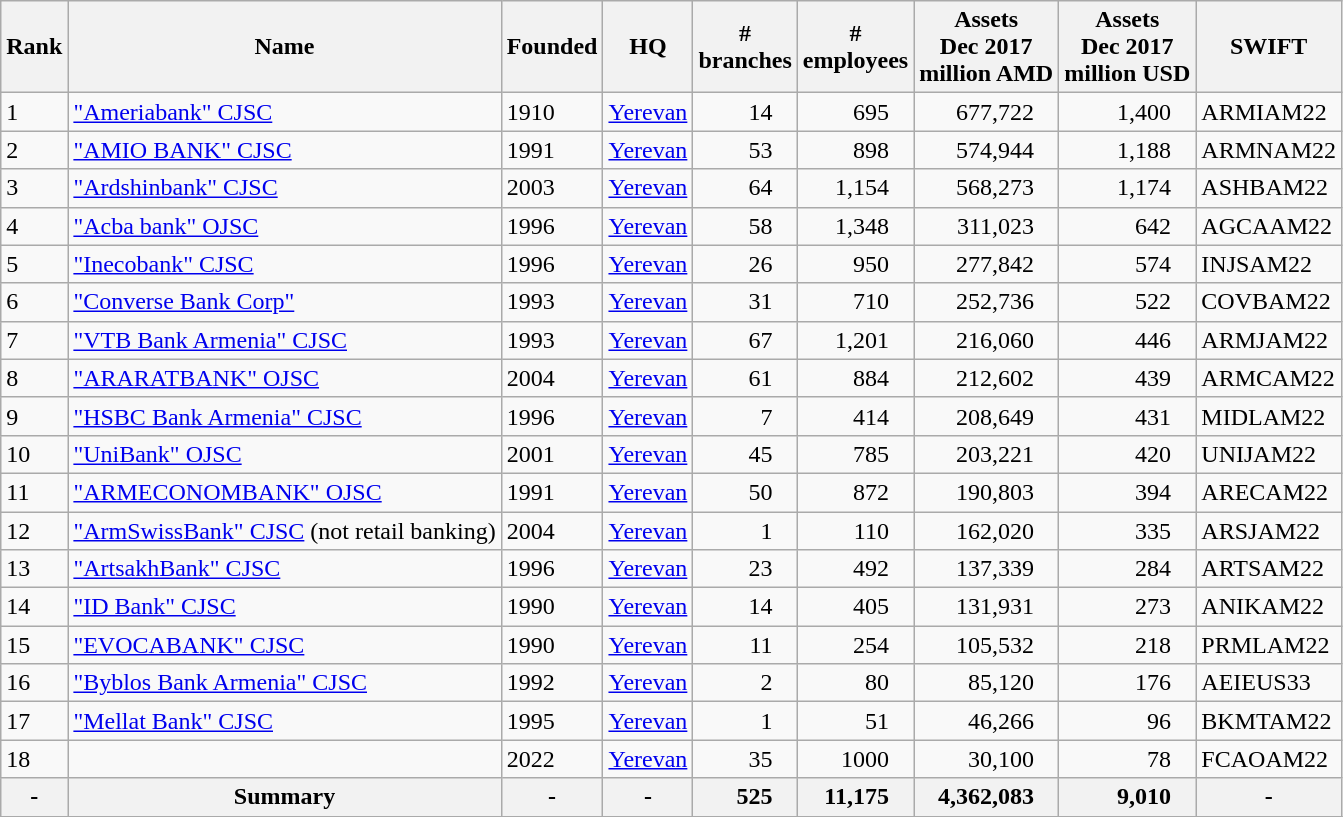<table class="wikitable sortable">
<tr>
<th>Rank</th>
<th>Name</th>
<th>Founded</th>
<th>HQ</th>
<th># <br> branches</th>
<th># <br> employees</th>
<th>Assets <br> Dec 2017 <br> million AMD</th>
<th>Assets <br> Dec 2017 <br> million USD</th>
<th>SWIFT</th>
</tr>
<tr>
<td>1</td>
<td><a href='#'>"Ameriabank" CJSC</a></td>
<td>1910</td>
<td><a href='#'>Yerevan</a></td>
<td style="text-align: right; padding-right: 1em;">14</td>
<td style="text-align: right; padding-right: 1em;">695</td>
<td style="text-align: right; padding-right: 1em;">677,722</td>
<td style="text-align: right; padding-right: 1em;">1,400</td>
<td>ARMIAM22</td>
</tr>
<tr>
<td>2</td>
<td><a href='#'>"AMIO BANK" CJSC</a></td>
<td>1991</td>
<td><a href='#'>Yerevan</a></td>
<td style="text-align: right; padding-right: 1em;">53</td>
<td style="text-align: right; padding-right: 1em;">898</td>
<td style="text-align: right; padding-right: 1em;">574,944</td>
<td style="text-align: right; padding-right: 1em;">1,188</td>
<td>ARMNAM22</td>
</tr>
<tr>
<td>3</td>
<td><a href='#'>"Ardshinbank" CJSC</a></td>
<td>2003</td>
<td><a href='#'>Yerevan</a></td>
<td style="text-align: right; padding-right: 1em;">64</td>
<td style="text-align: right; padding-right: 1em;">1,154</td>
<td style="text-align: right; padding-right: 1em;">568,273</td>
<td style="text-align: right; padding-right: 1em;">1,174</td>
<td>ASHBAM22</td>
</tr>
<tr>
<td>4</td>
<td><a href='#'>"Acba bank" OJSC</a></td>
<td>1996</td>
<td><a href='#'>Yerevan</a></td>
<td style="text-align: right; padding-right: 1em;">58</td>
<td style="text-align: right; padding-right: 1em;">1,348</td>
<td style="text-align: right; padding-right: 1em;">311,023</td>
<td style="text-align: right; padding-right: 1em;">642</td>
<td>AGCAAM22</td>
</tr>
<tr>
<td>5</td>
<td><a href='#'>"Inecobank" CJSC</a></td>
<td>1996</td>
<td><a href='#'>Yerevan</a></td>
<td style="text-align: right; padding-right: 1em;">26</td>
<td style="text-align: right; padding-right: 1em;">950</td>
<td style="text-align: right; padding-right: 1em;">277,842</td>
<td style="text-align: right; padding-right: 1em;">574</td>
<td>INJSAM22</td>
</tr>
<tr>
<td>6</td>
<td><a href='#'>"Converse Bank Corp"</a></td>
<td>1993</td>
<td><a href='#'>Yerevan</a></td>
<td style="text-align: right; padding-right: 1em;">31</td>
<td style="text-align: right; padding-right: 1em;">710</td>
<td style="text-align: right; padding-right: 1em;">252,736</td>
<td style="text-align: right; padding-right: 1em;">522</td>
<td>COVBAM22</td>
</tr>
<tr>
<td>7</td>
<td><a href='#'>"VTB Bank Armenia" CJSC</a></td>
<td>1993</td>
<td><a href='#'>Yerevan</a></td>
<td style="text-align: right; padding-right: 1em;">67</td>
<td style="text-align: right; padding-right: 1em;">1,201</td>
<td style="text-align: right; padding-right: 1em;">216,060</td>
<td style="text-align: right; padding-right: 1em;">446</td>
<td>ARMJAM22</td>
</tr>
<tr>
<td>8</td>
<td><a href='#'>"ARARATBANK" OJSC</a></td>
<td>2004</td>
<td><a href='#'>Yerevan</a></td>
<td style="text-align: right; padding-right: 1em;">61</td>
<td style="text-align: right; padding-right: 1em;">884</td>
<td style="text-align: right; padding-right: 1em;">212,602</td>
<td style="text-align: right; padding-right: 1em;">439</td>
<td>ARMCAM22</td>
</tr>
<tr>
<td>9</td>
<td><a href='#'>"HSBC Bank Armenia" CJSC</a></td>
<td>1996</td>
<td><a href='#'>Yerevan</a></td>
<td style="text-align: right; padding-right: 1em;">7</td>
<td style="text-align: right; padding-right: 1em;">414</td>
<td style="text-align: right; padding-right: 1em;">208,649</td>
<td style="text-align: right; padding-right: 1em;">431</td>
<td>MIDLAM22</td>
</tr>
<tr>
<td>10</td>
<td><a href='#'>"UniBank" OJSC</a></td>
<td>2001</td>
<td><a href='#'>Yerevan</a></td>
<td style="text-align: right; padding-right: 1em;">45</td>
<td style="text-align: right; padding-right: 1em;">785</td>
<td style="text-align: right; padding-right: 1em;">203,221</td>
<td style="text-align: right; padding-right: 1em;">420</td>
<td>UNIJAM22</td>
</tr>
<tr>
<td>11</td>
<td><a href='#'>"ARMECONOMBANK" OJSC</a></td>
<td>1991</td>
<td><a href='#'>Yerevan</a></td>
<td style="text-align: right; padding-right: 1em;">50</td>
<td style="text-align: right; padding-right: 1em;">872</td>
<td style="text-align: right; padding-right: 1em;">190,803</td>
<td style="text-align: right; padding-right: 1em;">394</td>
<td>ARECAM22</td>
</tr>
<tr>
<td>12</td>
<td><a href='#'>"ArmSwissBank" CJSC</a> (not retail banking)</td>
<td>2004</td>
<td><a href='#'>Yerevan</a></td>
<td style="text-align: right; padding-right: 1em;">1</td>
<td style="text-align: right; padding-right: 1em;">110</td>
<td style="text-align: right; padding-right: 1em;">162,020</td>
<td style="text-align: right; padding-right: 1em;">335</td>
<td>ARSJAM22</td>
</tr>
<tr>
<td>13</td>
<td><a href='#'>"ArtsakhBank" CJSC</a></td>
<td>1996</td>
<td><a href='#'>Yerevan</a></td>
<td style="text-align: right; padding-right: 1em;">23</td>
<td style="text-align: right; padding-right: 1em;">492</td>
<td style="text-align: right; padding-right: 1em;">137,339</td>
<td style="text-align: right; padding-right: 1em;">284</td>
<td>ARTSAM22</td>
</tr>
<tr>
<td>14</td>
<td><a href='#'>"ID Bank" CJSC</a></td>
<td>1990</td>
<td><a href='#'>Yerevan</a></td>
<td style="text-align: right; padding-right: 1em;">14</td>
<td style="text-align: right; padding-right: 1em;">405</td>
<td style="text-align: right; padding-right: 1em;">131,931</td>
<td style="text-align: right; padding-right: 1em;">273</td>
<td>ANIKAM22</td>
</tr>
<tr>
<td>15</td>
<td><a href='#'>"EVOCABANK" CJSC</a></td>
<td>1990</td>
<td><a href='#'>Yerevan</a></td>
<td style="text-align: right; padding-right: 1em;">11</td>
<td style="text-align: right; padding-right: 1em;">254</td>
<td style="text-align: right; padding-right: 1em;">105,532</td>
<td style="text-align: right; padding-right: 1em;">218</td>
<td>PRMLAM22</td>
</tr>
<tr>
<td>16</td>
<td><a href='#'>"Byblos Bank Armenia" CJSC</a></td>
<td>1992</td>
<td><a href='#'>Yerevan</a></td>
<td style="text-align: right; padding-right: 1em;">2</td>
<td style="text-align: right; padding-right: 1em;">80</td>
<td style="text-align: right; padding-right: 1em;">85,120</td>
<td style="text-align: right; padding-right: 1em;">176</td>
<td>AEIEUS33</td>
</tr>
<tr>
<td>17</td>
<td><a href='#'>"Mellat Bank" CJSC</a></td>
<td>1995</td>
<td><a href='#'>Yerevan</a></td>
<td style="text-align: right; padding-right: 1em;">1</td>
<td style="text-align: right; padding-right: 1em;">51</td>
<td style="text-align: right; padding-right: 1em;">46,266</td>
<td style="text-align: right; padding-right: 1em;">96</td>
<td>BKMTAM22</td>
</tr>
<tr>
<td>18</td>
<td></td>
<td>2022</td>
<td><a href='#'>Yerevan</a></td>
<td style="text-align: right; padding-right: 1em;">35</td>
<td style="text-align: right; padding-right: 1em;">1000</td>
<td style="text-align: right; padding-right: 1em;">30,100</td>
<td style="text-align: right; padding-right: 1em;">78</td>
<td>FCAOAM22</td>
</tr>
<tr class="sortbottom">
<th>-</th>
<th>Summary</th>
<th>-</th>
<th>-</th>
<th style="text-align: right; padding-right: 1em;">525</th>
<th style="text-align: right; padding-right: 1em;">11,175</th>
<th style="text-align: right; padding-right: 1em;">4,362,083</th>
<th style="text-align: right; padding-right: 1em;">9,010</th>
<th>-</th>
</tr>
<tr>
</tr>
</table>
